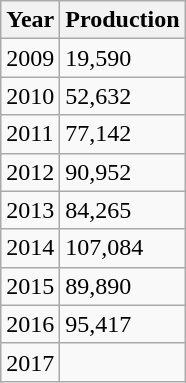<table class="wikitable">
<tr>
<th>Year</th>
<th>Production</th>
</tr>
<tr>
<td>2009</td>
<td>19,590</td>
</tr>
<tr>
<td>2010</td>
<td>52,632</td>
</tr>
<tr>
<td>2011</td>
<td>77,142</td>
</tr>
<tr>
<td>2012</td>
<td>90,952</td>
</tr>
<tr>
<td>2013</td>
<td>84,265</td>
</tr>
<tr>
<td>2014</td>
<td>107,084</td>
</tr>
<tr>
<td>2015</td>
<td>89,890</td>
</tr>
<tr>
<td>2016</td>
<td>95,417</td>
</tr>
<tr>
<td>2017</td>
<td></td>
</tr>
</table>
